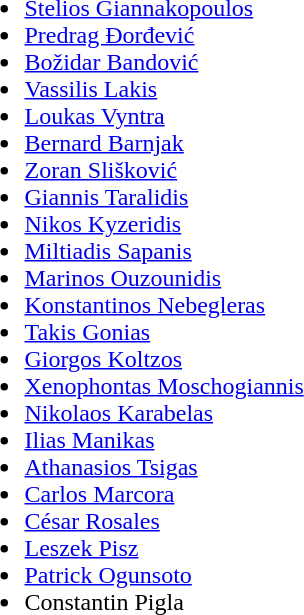<table>
<tr>
<td valign=top><br><ul><li> <a href='#'>Stelios Giannakopoulos</a></li><li>       <a href='#'>Predrag Đorđević</a></li><li> <a href='#'>Božidar Bandović</a></li><li> <a href='#'>Vassilis Lakis</a></li><li> <a href='#'>Loukas Vyntra</a></li><li> <a href='#'>Bernard Barnjak</a></li><li> <a href='#'>Zoran Slišković</a></li><li> <a href='#'>Giannis Taralidis</a></li><li> <a href='#'>Nikos Kyzeridis</a></li><li> <a href='#'>Miltiadis Sapanis</a></li><li> <a href='#'>Marinos Ouzounidis</a></li><li> <a href='#'>Konstantinos Nebegleras</a></li><li> <a href='#'>Takis Gonias</a></li><li> <a href='#'>Giorgos Koltzos</a></li><li> <a href='#'>Xenophontas Moschogiannis</a></li><li> <a href='#'>Nikolaos Karabelas</a></li><li> <a href='#'>Ilias Manikas</a></li><li> <a href='#'>Athanasios Tsigas</a></li><li> <a href='#'>Carlos Marcora</a></li><li> <a href='#'>César Rosales</a></li><li> <a href='#'>Leszek Pisz</a></li><li> <a href='#'>Patrick Ogunsoto</a></li><li> Constantin Pigla</li></ul></td>
</tr>
</table>
